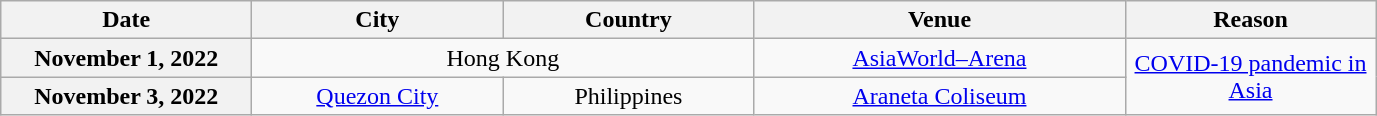<table class="wikitable plainrowheaders" style="text-align:center;">
<tr>
<th scope="col" style="width:10em;">Date</th>
<th scope="col" style="width:10em;">City</th>
<th scope="col" style="width:10em;">Country</th>
<th scope="col" style="width:15em;">Venue</th>
<th scope="col" style="width:10em;">Reason</th>
</tr>
<tr>
<th scope="row" style="text-align:center;">November 1, 2022</th>
<td colspan="2">Hong Kong</td>
<td><a href='#'>AsiaWorld–Arena</a></td>
<td rowspan="2"><a href='#'>COVID-19 pandemic in Asia</a></td>
</tr>
<tr>
<th scope="row" style="text-align:center;">November 3, 2022</th>
<td><a href='#'>Quezon City</a></td>
<td>Philippines</td>
<td><a href='#'>Araneta Coliseum</a></td>
</tr>
</table>
